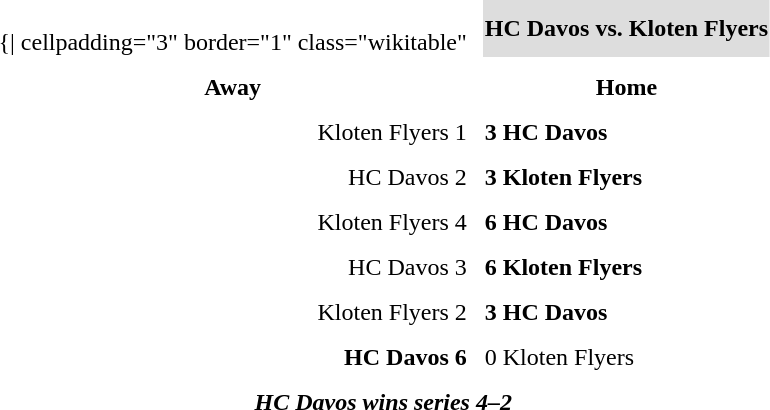<table cellspacing="10">
<tr>
<td valign="top"><br>	{| cellpadding="3" border="1"  class="wikitable"</td>
<th bgcolor="#DDDDDD" colspan="4">HC Davos vs. Kloten Flyers</th>
</tr>
<tr>
<th>Away</th>
<th>Home</th>
</tr>
<tr>
<td align = "right">Kloten Flyers 1</td>
<td><strong>3 HC Davos</strong></td>
</tr>
<tr>
<td align = "right">HC Davos 2</td>
<td><strong>3 Kloten Flyers</strong></td>
</tr>
<tr>
<td align = "right">Kloten Flyers 4</td>
<td><strong>6 HC Davos</strong></td>
</tr>
<tr>
<td align = "right">HC Davos 3</td>
<td><strong>6 Kloten Flyers</strong></td>
</tr>
<tr>
<td align = "right">Kloten Flyers 2</td>
<td><strong>3 HC Davos</strong></td>
</tr>
<tr>
<td align = "right"><strong>HC Davos 6</strong></td>
<td>0 Kloten Flyers</td>
</tr>
<tr align="center">
<td colspan="4"><strong><em>HC Davos wins series 4–2</em></strong></td>
</tr>
</table>
